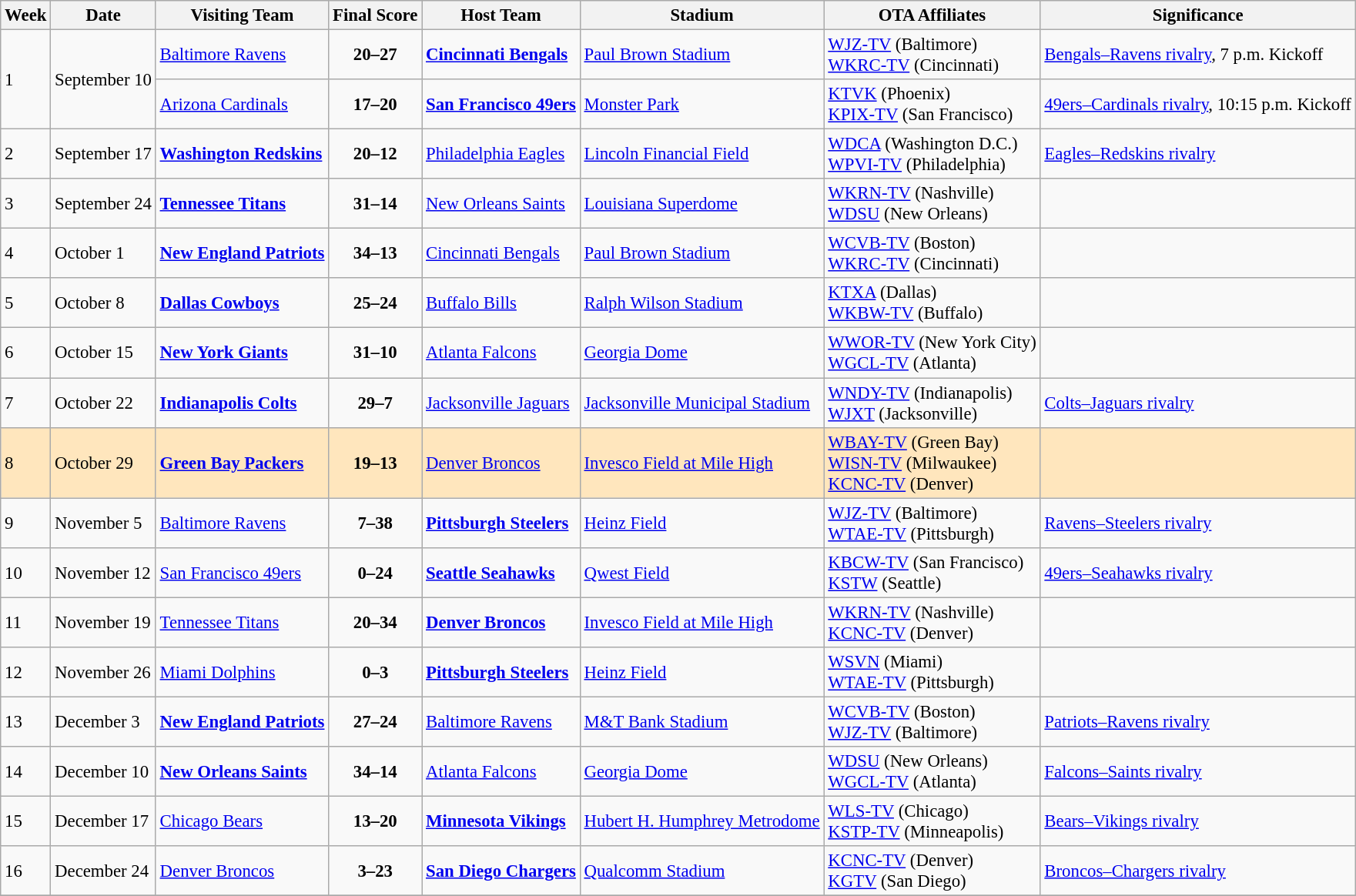<table class="wikitable" style="font-size: 95%;">
<tr>
<th>Week</th>
<th>Date</th>
<th>Visiting Team</th>
<th>Final Score</th>
<th>Host Team</th>
<th>Stadium</th>
<th>OTA Affiliates</th>
<th>Significance</th>
</tr>
<tr>
<td rowspan="2">1</td>
<td rowspan="2">September 10</td>
<td><a href='#'>Baltimore Ravens</a></td>
<td align="center"><strong>20–27</strong></td>
<td><strong><a href='#'>Cincinnati Bengals</a></strong></td>
<td><a href='#'>Paul Brown Stadium</a></td>
<td><a href='#'>WJZ-TV</a> (Baltimore)<br><a href='#'>WKRC-TV</a> (Cincinnati)</td>
<td><a href='#'>Bengals–Ravens rivalry</a>, 7 p.m. Kickoff</td>
</tr>
<tr>
<td><a href='#'>Arizona Cardinals</a></td>
<td align="center"><strong>17–20</strong></td>
<td><strong><a href='#'>San Francisco 49ers</a></strong></td>
<td><a href='#'>Monster Park</a></td>
<td><a href='#'>KTVK</a> (Phoenix)<br><a href='#'>KPIX-TV</a> (San Francisco)</td>
<td><a href='#'>49ers–Cardinals rivalry</a>, 10:15 p.m. Kickoff</td>
</tr>
<tr>
<td>2</td>
<td>September 17</td>
<td><strong><a href='#'>Washington Redskins</a></strong></td>
<td align="center"><strong>20–12</strong></td>
<td><a href='#'>Philadelphia Eagles</a></td>
<td><a href='#'>Lincoln Financial Field</a></td>
<td><a href='#'>WDCA</a> (Washington D.C.)<br><a href='#'>WPVI-TV</a> (Philadelphia)</td>
<td><a href='#'>Eagles–Redskins rivalry</a></td>
</tr>
<tr>
<td>3</td>
<td>September 24</td>
<td><strong><a href='#'>Tennessee Titans</a></strong></td>
<td align="center"><strong>31–14</strong></td>
<td><a href='#'>New Orleans Saints</a></td>
<td><a href='#'>Louisiana Superdome</a></td>
<td><a href='#'>WKRN-TV</a> (Nashville)<br><a href='#'>WDSU</a> (New Orleans)</td>
<td></td>
</tr>
<tr>
<td>4</td>
<td>October 1</td>
<td><strong><a href='#'>New England Patriots</a></strong></td>
<td align="center"><strong>34–13</strong></td>
<td><a href='#'>Cincinnati Bengals</a></td>
<td><a href='#'>Paul Brown Stadium</a></td>
<td><a href='#'>WCVB-TV</a> (Boston)<br><a href='#'>WKRC-TV</a> (Cincinnati)</td>
<td></td>
</tr>
<tr>
<td>5</td>
<td>October 8</td>
<td><strong><a href='#'>Dallas Cowboys</a></strong></td>
<td align="center"><strong>25–24</strong></td>
<td><a href='#'>Buffalo Bills</a></td>
<td><a href='#'>Ralph Wilson Stadium</a></td>
<td><a href='#'>KTXA</a> (Dallas)<br><a href='#'>WKBW-TV</a> (Buffalo)</td>
<td></td>
</tr>
<tr>
<td>6</td>
<td>October 15</td>
<td><strong><a href='#'>New York Giants</a></strong></td>
<td align="center"><strong>31–10</strong></td>
<td><a href='#'>Atlanta Falcons</a></td>
<td><a href='#'>Georgia Dome</a></td>
<td><a href='#'>WWOR-TV</a> (New York City)<br><a href='#'>WGCL-TV</a> (Atlanta)</td>
<td></td>
</tr>
<tr>
<td>7</td>
<td>October 22</td>
<td><strong><a href='#'>Indianapolis Colts</a></strong></td>
<td align="center"><strong>29–7</strong></td>
<td><a href='#'>Jacksonville Jaguars</a></td>
<td><a href='#'>Jacksonville Municipal Stadium</a></td>
<td><a href='#'>WNDY-TV</a> (Indianapolis)<br><a href='#'>WJXT</a> (Jacksonville)</td>
<td><a href='#'>Colts–Jaguars rivalry</a></td>
</tr>
<tr bgcolor=FFE6BD>
<td>8</td>
<td>October 29</td>
<td><strong><a href='#'>Green Bay Packers</a></strong></td>
<td align="center"><strong>19–13</strong></td>
<td><a href='#'>Denver Broncos</a></td>
<td><a href='#'>Invesco Field at Mile High</a></td>
<td><a href='#'>WBAY-TV</a> (Green Bay)<br><a href='#'>WISN-TV</a> (Milwaukee)<br><a href='#'>KCNC-TV</a> (Denver)</td>
<td></td>
</tr>
<tr>
<td>9</td>
<td>November 5</td>
<td><a href='#'>Baltimore Ravens</a></td>
<td align="center"><strong>7–38</strong></td>
<td><strong><a href='#'>Pittsburgh Steelers</a></strong></td>
<td><a href='#'>Heinz Field</a></td>
<td><a href='#'>WJZ-TV</a> (Baltimore)<br><a href='#'>WTAE-TV</a> (Pittsburgh)</td>
<td><a href='#'>Ravens–Steelers rivalry</a></td>
</tr>
<tr>
<td>10</td>
<td>November 12</td>
<td><a href='#'>San Francisco 49ers</a></td>
<td align="center"><strong>0–24</strong></td>
<td><strong><a href='#'>Seattle Seahawks</a></strong></td>
<td><a href='#'>Qwest Field</a></td>
<td><a href='#'>KBCW-TV</a> (San Francisco)<br><a href='#'>KSTW</a> (Seattle)</td>
<td><a href='#'>49ers–Seahawks rivalry</a></td>
</tr>
<tr>
<td>11</td>
<td>November 19</td>
<td><a href='#'>Tennessee Titans</a></td>
<td align="center"><strong>20–34</strong></td>
<td><strong><a href='#'>Denver Broncos</a></strong></td>
<td><a href='#'>Invesco Field at Mile High</a></td>
<td><a href='#'>WKRN-TV</a> (Nashville)<br><a href='#'>KCNC-TV</a> (Denver)</td>
<td></td>
</tr>
<tr>
<td>12</td>
<td>November 26</td>
<td><a href='#'>Miami Dolphins</a></td>
<td align="center"><strong>0–3</strong></td>
<td><strong><a href='#'>Pittsburgh Steelers</a></strong></td>
<td><a href='#'>Heinz Field</a></td>
<td><a href='#'>WSVN</a> (Miami)<br><a href='#'>WTAE-TV</a> (Pittsburgh)</td>
<td></td>
</tr>
<tr>
<td>13</td>
<td>December 3</td>
<td><strong><a href='#'>New England Patriots</a></strong></td>
<td align="center"><strong>27–24</strong></td>
<td><a href='#'>Baltimore Ravens</a></td>
<td><a href='#'>M&T Bank Stadium</a></td>
<td><a href='#'>WCVB-TV</a> (Boston)<br><a href='#'>WJZ-TV</a> (Baltimore)</td>
<td><a href='#'>Patriots–Ravens rivalry</a></td>
</tr>
<tr>
<td>14</td>
<td>December 10</td>
<td><strong><a href='#'>New Orleans Saints</a></strong></td>
<td align="center"><strong>34–14</strong></td>
<td><a href='#'>Atlanta Falcons</a></td>
<td><a href='#'>Georgia Dome</a></td>
<td><a href='#'>WDSU</a> (New Orleans)<br><a href='#'>WGCL-TV</a> (Atlanta)</td>
<td><a href='#'>Falcons–Saints rivalry</a></td>
</tr>
<tr>
<td>15</td>
<td>December 17</td>
<td><a href='#'>Chicago Bears</a></td>
<td align="center"><strong>13–20</strong></td>
<td><strong><a href='#'>Minnesota Vikings</a></strong></td>
<td><a href='#'>Hubert H. Humphrey Metrodome</a></td>
<td><a href='#'>WLS-TV</a> (Chicago)<br><a href='#'>KSTP-TV</a> (Minneapolis)</td>
<td><a href='#'>Bears–Vikings rivalry</a></td>
</tr>
<tr>
<td>16</td>
<td>December 24</td>
<td><a href='#'>Denver Broncos</a></td>
<td align="center"><strong>3–23</strong></td>
<td><strong><a href='#'>San Diego Chargers</a></strong></td>
<td><a href='#'>Qualcomm Stadium</a></td>
<td><a href='#'>KCNC-TV</a> (Denver)<br><a href='#'>KGTV</a> (San Diego)</td>
<td><a href='#'>Broncos–Chargers rivalry</a></td>
</tr>
<tr>
</tr>
</table>
